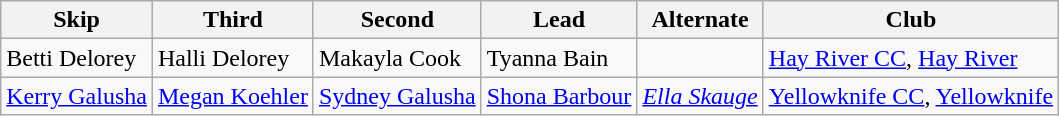<table class="wikitable">
<tr>
<th scope="col">Skip</th>
<th scope="col">Third</th>
<th scope="col">Second</th>
<th scope="col">Lead</th>
<th scope="col">Alternate</th>
<th scope="col">Club</th>
</tr>
<tr>
<td>Betti Delorey</td>
<td>Halli Delorey</td>
<td>Makayla Cook</td>
<td>Tyanna Bain</td>
<td></td>
<td><a href='#'>Hay River CC</a>, <a href='#'>Hay River</a></td>
</tr>
<tr>
<td><a href='#'>Kerry Galusha</a></td>
<td><a href='#'>Megan Koehler</a></td>
<td><a href='#'>Sydney Galusha</a></td>
<td><a href='#'>Shona Barbour</a></td>
<td><em><a href='#'>Ella Skauge</a></em></td>
<td><a href='#'>Yellowknife CC</a>, <a href='#'>Yellowknife</a></td>
</tr>
</table>
